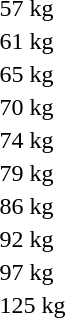<table>
<tr>
<td rowspan=2>57 kg</td>
<td rowspan=2></td>
<td rowspan=2></td>
<td></td>
</tr>
<tr>
<td></td>
</tr>
<tr>
<td>61 kg</td>
<td></td>
<td></td>
<td></td>
</tr>
<tr>
<td rowspan=2>65 kg</td>
<td rowspan=2></td>
<td rowspan=2></td>
<td></td>
</tr>
<tr>
<td></td>
</tr>
<tr>
<td rowspan=2>70 kg</td>
<td rowspan=2></td>
<td rowspan=2></td>
<td></td>
</tr>
<tr>
<td></td>
</tr>
<tr>
<td rowspan=2>74 kg</td>
<td rowspan=2></td>
<td rowspan=2></td>
<td></td>
</tr>
<tr>
<td></td>
</tr>
<tr>
<td>79 kg</td>
<td></td>
<td></td>
<td></td>
</tr>
<tr>
<td rowspan=2>86 kg</td>
<td rowspan=2></td>
<td rowspan=2></td>
<td></td>
</tr>
<tr>
<td></td>
</tr>
<tr>
<td>92 kg</td>
<td></td>
<td></td>
<td></td>
</tr>
<tr>
<td>97 kg</td>
<td></td>
<td></td>
<td></td>
</tr>
<tr>
<td>125 kg</td>
<td></td>
<td></td>
<td></td>
</tr>
</table>
